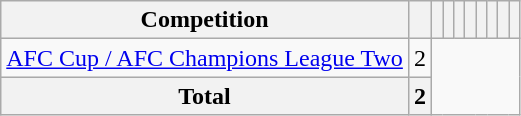<table class="wikitable" style="text-align: center;">
<tr>
<th scope="col">Competition</th>
<th></th>
<th></th>
<th></th>
<th></th>
<th></th>
<th></th>
<th></th>
<th></th>
<th></th>
</tr>
<tr>
<td><a href='#'>AFC Cup / AFC Champions League Two</a></td>
<td>2<br></td>
</tr>
<tr>
<th scope="row"><strong>Total</strong></th>
<th>2<br></th>
</tr>
</table>
